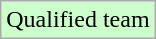<table class="wikitable">
<tr width=10px bgcolor=ccffcc>
<td>Qualified team</td>
</tr>
</table>
